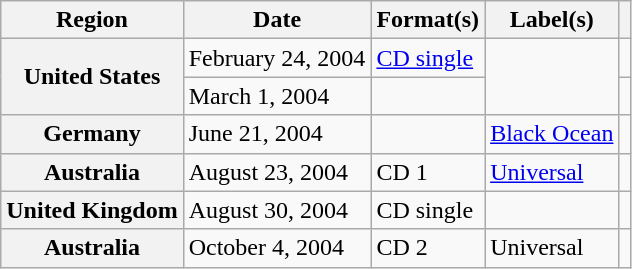<table class="wikitable plainrowheaders">
<tr>
<th scope="col">Region</th>
<th scope="col">Date</th>
<th scope="col">Format(s)</th>
<th scope="col">Label(s)</th>
<th scope="col"></th>
</tr>
<tr>
<th scope="row" rowspan="2">United States</th>
<td>February 24, 2004</td>
<td><a href='#'>CD single</a></td>
<td rowspan="2"></td>
<td align="center"></td>
</tr>
<tr>
<td>March 1, 2004</td>
<td></td>
<td align="center"></td>
</tr>
<tr>
<th scope="row">Germany</th>
<td>June 21, 2004</td>
<td></td>
<td><a href='#'>Black Ocean</a></td>
<td align="center"></td>
</tr>
<tr>
<th scope="row">Australia</th>
<td>August 23, 2004</td>
<td>CD 1</td>
<td><a href='#'>Universal</a></td>
<td align="center"></td>
</tr>
<tr>
<th scope="row">United Kingdom</th>
<td>August 30, 2004</td>
<td>CD single</td>
<td></td>
<td align="center"></td>
</tr>
<tr>
<th scope="row">Australia</th>
<td>October 4, 2004</td>
<td>CD 2</td>
<td>Universal</td>
<td align="center"></td>
</tr>
</table>
